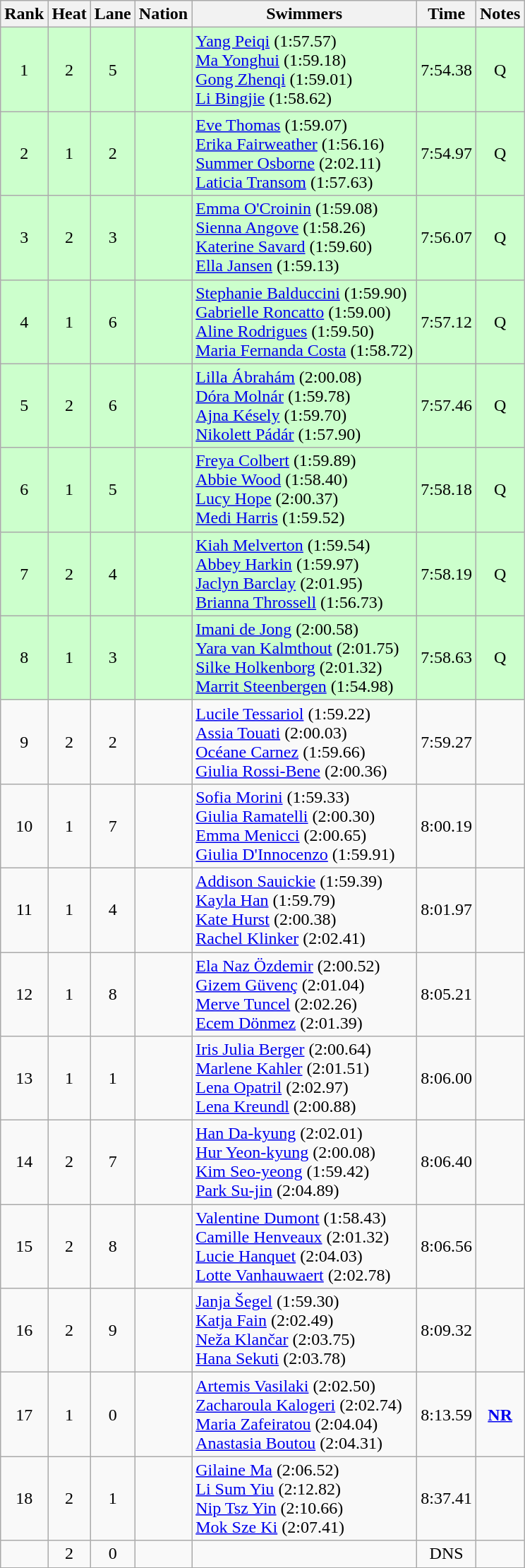<table class="wikitable sortable" style="text-align:center">
<tr>
<th>Rank</th>
<th>Heat</th>
<th>Lane</th>
<th>Nation</th>
<th>Swimmers</th>
<th>Time</th>
<th>Notes</th>
</tr>
<tr bgcolor=ccffcc>
<td>1</td>
<td>2</td>
<td>5</td>
<td align=left></td>
<td align=left><a href='#'>Yang Peiqi</a> (1:57.57)<br><a href='#'>Ma Yonghui</a> (1:59.18)<br><a href='#'>Gong Zhenqi</a> (1:59.01)<br><a href='#'>Li Bingjie</a> (1:58.62)</td>
<td>7:54.38</td>
<td>Q</td>
</tr>
<tr bgcolor=ccffcc>
<td>2</td>
<td>1</td>
<td>2</td>
<td align=left></td>
<td align=left><a href='#'>Eve Thomas</a> (1:59.07)<br><a href='#'>Erika Fairweather</a> (1:56.16)<br><a href='#'>Summer Osborne</a> (2:02.11)<br><a href='#'>Laticia Transom</a> (1:57.63)</td>
<td>7:54.97</td>
<td>Q</td>
</tr>
<tr bgcolor=ccffcc>
<td>3</td>
<td>2</td>
<td>3</td>
<td align=left></td>
<td align=left><a href='#'>Emma O'Croinin</a> (1:59.08)<br><a href='#'>Sienna Angove</a> (1:58.26)<br><a href='#'>Katerine Savard</a> (1:59.60)<br><a href='#'>Ella Jansen</a> (1:59.13)</td>
<td>7:56.07</td>
<td>Q</td>
</tr>
<tr bgcolor=ccffcc>
<td>4</td>
<td>1</td>
<td>6</td>
<td align=left></td>
<td align=left><a href='#'>Stephanie Balduccini</a> (1:59.90)<br><a href='#'>Gabrielle Roncatto</a> (1:59.00)<br><a href='#'>Aline Rodrigues</a> (1:59.50)<br><a href='#'>Maria Fernanda Costa</a> (1:58.72)</td>
<td>7:57.12</td>
<td>Q</td>
</tr>
<tr bgcolor=ccffcc>
<td>5</td>
<td>2</td>
<td>6</td>
<td align=left></td>
<td align=left><a href='#'>Lilla Ábrahám</a> (2:00.08)<br><a href='#'>Dóra Molnár</a> (1:59.78)<br><a href='#'>Ajna Késely</a> (1:59.70)<br><a href='#'>Nikolett Pádár</a> (1:57.90)</td>
<td>7:57.46</td>
<td>Q</td>
</tr>
<tr bgcolor=ccffcc>
<td>6</td>
<td>1</td>
<td>5</td>
<td align=left></td>
<td align=left><a href='#'>Freya Colbert</a> (1:59.89)<br><a href='#'>Abbie Wood</a> (1:58.40)<br><a href='#'>Lucy Hope</a> (2:00.37)<br><a href='#'>Medi Harris</a> (1:59.52)</td>
<td>7:58.18</td>
<td>Q</td>
</tr>
<tr bgcolor=ccffcc>
<td>7</td>
<td>2</td>
<td>4</td>
<td align=left></td>
<td align=left><a href='#'>Kiah Melverton</a> (1:59.54)<br><a href='#'>Abbey Harkin</a> (1:59.97)<br><a href='#'>Jaclyn Barclay</a> (2:01.95)<br><a href='#'>Brianna Throssell</a> (1:56.73)</td>
<td>7:58.19</td>
<td>Q</td>
</tr>
<tr bgcolor=ccffcc>
<td>8</td>
<td>1</td>
<td>3</td>
<td align=left></td>
<td align=left><a href='#'>Imani de Jong</a> (2:00.58)<br><a href='#'>Yara van Kalmthout</a> (2:01.75)<br><a href='#'>Silke Holkenborg</a> (2:01.32)<br><a href='#'>Marrit Steenbergen</a> (1:54.98)</td>
<td>7:58.63</td>
<td>Q</td>
</tr>
<tr>
<td>9</td>
<td>2</td>
<td>2</td>
<td align=left></td>
<td align=left><a href='#'>Lucile Tessariol</a> (1:59.22)<br><a href='#'>Assia Touati</a> (2:00.03)<br><a href='#'>Océane Carnez</a> (1:59.66)<br><a href='#'>Giulia Rossi-Bene</a> (2:00.36)</td>
<td>7:59.27</td>
<td></td>
</tr>
<tr>
<td>10</td>
<td>1</td>
<td>7</td>
<td align=left></td>
<td align=left><a href='#'>Sofia Morini</a> (1:59.33)<br><a href='#'>Giulia Ramatelli</a> (2:00.30)<br><a href='#'>Emma Menicci</a> (2:00.65)<br><a href='#'>Giulia D'Innocenzo</a> (1:59.91)</td>
<td>8:00.19</td>
<td></td>
</tr>
<tr>
<td>11</td>
<td>1</td>
<td>4</td>
<td align=left></td>
<td align=left><a href='#'>Addison Sauickie</a> (1:59.39)<br><a href='#'>Kayla Han</a> (1:59.79)<br><a href='#'>Kate Hurst</a> (2:00.38)<br><a href='#'>Rachel Klinker</a> (2:02.41)</td>
<td>8:01.97</td>
<td></td>
</tr>
<tr>
<td>12</td>
<td>1</td>
<td>8</td>
<td align=left></td>
<td align=left><a href='#'>Ela Naz Özdemir</a> (2:00.52)<br><a href='#'>Gizem Güvenç</a> (2:01.04)<br><a href='#'>Merve Tuncel</a> (2:02.26)<br><a href='#'>Ecem Dönmez</a> (2:01.39)</td>
<td>8:05.21</td>
<td></td>
</tr>
<tr>
<td>13</td>
<td>1</td>
<td>1</td>
<td align=left></td>
<td align=left><a href='#'>Iris Julia Berger</a> (2:00.64)<br><a href='#'>Marlene Kahler</a> (2:01.51)<br><a href='#'>Lena Opatril</a> (2:02.97)<br><a href='#'>Lena Kreundl</a> (2:00.88)</td>
<td>8:06.00</td>
<td></td>
</tr>
<tr>
<td>14</td>
<td>2</td>
<td>7</td>
<td align=left></td>
<td align=left><a href='#'>Han Da-kyung</a> (2:02.01)<br><a href='#'>Hur Yeon-kyung</a> (2:00.08)<br><a href='#'>Kim Seo-yeong</a> (1:59.42)<br><a href='#'>Park Su-jin</a> (2:04.89)</td>
<td>8:06.40</td>
<td></td>
</tr>
<tr>
<td>15</td>
<td>2</td>
<td>8</td>
<td align=left></td>
<td align=left><a href='#'>Valentine Dumont</a> (1:58.43)<br><a href='#'>Camille Henveaux</a> (2:01.32)<br><a href='#'>Lucie Hanquet</a> (2:04.03)<br><a href='#'>Lotte Vanhauwaert</a> (2:02.78)</td>
<td>8:06.56</td>
<td></td>
</tr>
<tr>
<td>16</td>
<td>2</td>
<td>9</td>
<td align=left></td>
<td align=left><a href='#'>Janja Šegel</a> (1:59.30)<br><a href='#'>Katja Fain</a> (2:02.49)<br><a href='#'>Neža Klančar</a> (2:03.75)<br><a href='#'>Hana Sekuti</a> (2:03.78)</td>
<td>8:09.32</td>
<td></td>
</tr>
<tr>
<td>17</td>
<td>1</td>
<td>0</td>
<td align=left></td>
<td align=left><a href='#'>Artemis Vasilaki</a> (2:02.50)<br><a href='#'>Zacharoula Kalogeri</a> (2:02.74)<br><a href='#'>Maria Zafeiratou</a> (2:04.04)<br><a href='#'>Anastasia Boutou</a> (2:04.31)</td>
<td>8:13.59</td>
<td><strong><a href='#'>NR</a></strong></td>
</tr>
<tr>
<td>18</td>
<td>2</td>
<td>1</td>
<td align=left></td>
<td align=left><a href='#'>Gilaine Ma</a> (2:06.52)<br><a href='#'>Li Sum Yiu</a> (2:12.82)<br><a href='#'>Nip Tsz Yin</a> (2:10.66)<br><a href='#'>Mok Sze Ki</a> (2:07.41)</td>
<td>8:37.41</td>
<td></td>
</tr>
<tr>
<td></td>
<td>2</td>
<td>0</td>
<td align=left></td>
<td align=left></td>
<td>DNS</td>
<td></td>
</tr>
</table>
